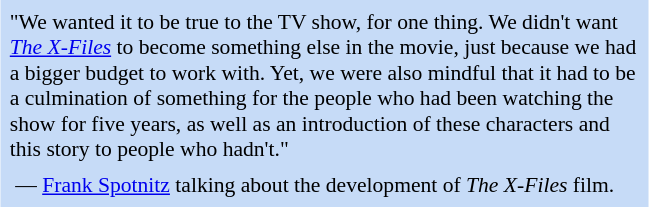<table class="toccolours" style="float: right; margin-left: 1em; margin-right: 2em; font-size: 90%; background:#c6dbf7; color:black; width:30em; max-width: 40%;" cellspacing="5">
<tr>
<td style="text-align: left;">"We wanted it to be true to the TV show, for one thing. We didn't want <em><a href='#'>The X-Files</a></em> to become something else in the movie, just because we had a bigger budget to work with. Yet, we were also mindful that it had to be a culmination of something for the people who had been watching the show for five years, as well as an introduction of these characters and this story to people who hadn't."</td>
</tr>
<tr>
<td style="text-align: left;"> — <a href='#'>Frank Spotnitz</a> talking about the development of <em>The X-Files</em> film.</td>
</tr>
</table>
